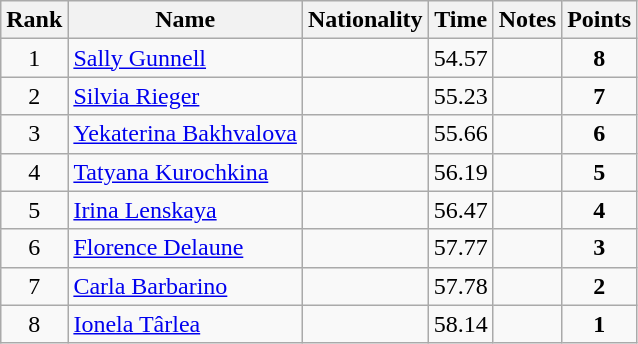<table class="wikitable sortable" style="text-align:center">
<tr>
<th>Rank</th>
<th>Name</th>
<th>Nationality</th>
<th>Time</th>
<th>Notes</th>
<th>Points</th>
</tr>
<tr>
<td>1</td>
<td align=left><a href='#'>Sally Gunnell</a></td>
<td align=left></td>
<td>54.57</td>
<td></td>
<td><strong>8</strong></td>
</tr>
<tr>
<td>2</td>
<td align=left><a href='#'>Silvia Rieger</a></td>
<td align=left></td>
<td>55.23</td>
<td></td>
<td><strong>7</strong></td>
</tr>
<tr>
<td>3</td>
<td align=left><a href='#'>Yekaterina Bakhvalova</a></td>
<td align=left></td>
<td>55.66</td>
<td></td>
<td><strong>6</strong></td>
</tr>
<tr>
<td>4</td>
<td align=left><a href='#'>Tatyana Kurochkina</a></td>
<td align=left></td>
<td>56.19</td>
<td></td>
<td><strong>5</strong></td>
</tr>
<tr>
<td>5</td>
<td align=left><a href='#'>Irina Lenskaya</a></td>
<td align=left></td>
<td>56.47</td>
<td></td>
<td><strong>4</strong></td>
</tr>
<tr>
<td>6</td>
<td align=left><a href='#'>Florence Delaune</a></td>
<td align=left></td>
<td>57.77</td>
<td></td>
<td><strong>3</strong></td>
</tr>
<tr>
<td>7</td>
<td align=left><a href='#'>Carla Barbarino</a></td>
<td align=left></td>
<td>57.78</td>
<td></td>
<td><strong>2</strong></td>
</tr>
<tr>
<td>8</td>
<td align=left><a href='#'>Ionela Târlea</a></td>
<td align=left></td>
<td>58.14</td>
<td></td>
<td><strong>1</strong></td>
</tr>
</table>
